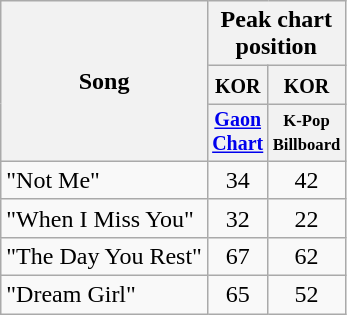<table class="wikitable sortable" style="text-align:center;">
<tr>
<th rowspan="3">Song</th>
<th colspan="9">Peak chart position</th>
</tr>
<tr>
<th colspan="1" width="30"><small>KOR</small></th>
<th colspan="1" width="30"><small>KOR</small></th>
</tr>
<tr style="font-size:smaller;">
<th><a href='#'>Gaon Chart</a></th>
<th width="30"><small>K-Pop Billboard</small></th>
</tr>
<tr>
<td align="left">"Not Me"</td>
<td>34</td>
<td>42</td>
</tr>
<tr>
<td align="left">"When I Miss You"</td>
<td>32</td>
<td>22</td>
</tr>
<tr>
<td align="left">"The Day You Rest"</td>
<td>67</td>
<td>62</td>
</tr>
<tr>
<td align="left">"Dream Girl"</td>
<td>65</td>
<td>52</td>
</tr>
</table>
